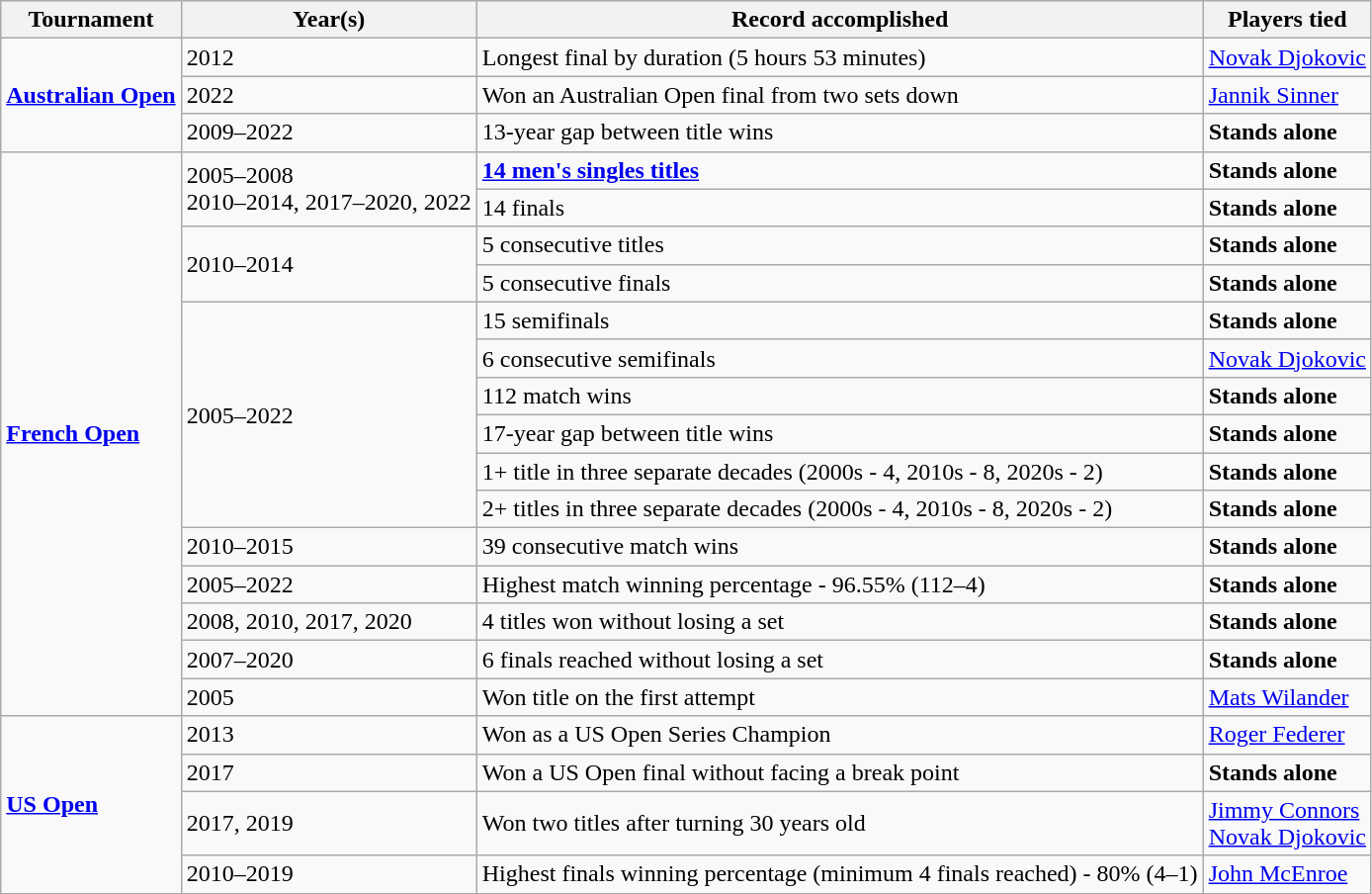<table class="wikitable">
<tr>
<th>Tournament</th>
<th>Year(s)</th>
<th>Record accomplished</th>
<th>Players tied</th>
</tr>
<tr>
<td rowspan="3"><strong><a href='#'>Australian Open</a></strong></td>
<td>2012</td>
<td>Longest final by duration (5 hours 53 minutes)</td>
<td><a href='#'>Novak Djokovic</a></td>
</tr>
<tr>
<td>2022</td>
<td>Won an Australian Open final from two sets down</td>
<td><a href='#'>Jannik Sinner</a></td>
</tr>
<tr>
<td>2009–2022</td>
<td>13-year gap between title wins</td>
<td><strong>Stands alone</strong></td>
</tr>
<tr>
<td rowspan="15"><strong><a href='#'>French Open</a></strong></td>
<td rowspan="2">2005–2008<br>2010–2014, 2017–2020, 2022</td>
<td><strong><a href='#'>14 men's singles titles</a></strong></td>
<td><strong>Stands alone</strong></td>
</tr>
<tr>
<td>14 finals</td>
<td><strong>Stands alone</strong></td>
</tr>
<tr>
<td rowspan="2">2010–2014</td>
<td>5 consecutive titles</td>
<td><strong>Stands alone</strong></td>
</tr>
<tr>
<td>5 consecutive finals</td>
<td><strong>Stands alone</strong></td>
</tr>
<tr>
<td rowspan="6">2005–2022</td>
<td>15 semifinals</td>
<td><strong>Stands alone</strong></td>
</tr>
<tr>
<td>6 consecutive semifinals</td>
<td><a href='#'>Novak Djokovic</a></td>
</tr>
<tr>
<td>112 match wins</td>
<td><strong>Stands alone</strong></td>
</tr>
<tr>
<td>17-year gap between title wins</td>
<td><strong>Stands alone</strong></td>
</tr>
<tr>
<td>1+ title in three separate decades (2000s - 4, 2010s - 8, 2020s - 2)</td>
<td><strong>Stands alone</strong></td>
</tr>
<tr>
<td>2+ titles in three separate decades (2000s - 4, 2010s - 8, 2020s - 2)</td>
<td><strong>Stands alone</strong></td>
</tr>
<tr>
<td>2010–2015</td>
<td>39 consecutive match wins</td>
<td><strong>Stands alone</strong></td>
</tr>
<tr>
<td>2005–2022</td>
<td>Highest match winning percentage - 96.55% (112–4)</td>
<td><strong>Stands alone</strong></td>
</tr>
<tr>
<td>2008, 2010, 2017, 2020</td>
<td>4 titles won without losing a set</td>
<td><strong>Stands alone</strong></td>
</tr>
<tr>
<td>2007–2020</td>
<td>6 finals reached without losing a set</td>
<td><strong>Stands alone</strong></td>
</tr>
<tr>
<td>2005</td>
<td>Won title on the first attempt</td>
<td><a href='#'>Mats Wilander</a></td>
</tr>
<tr>
<td rowspan="4"><a href='#'><strong>US Open</strong></a></td>
<td>2013</td>
<td>Won as a US Open Series Champion</td>
<td><a href='#'>Roger Federer</a></td>
</tr>
<tr>
<td>2017</td>
<td>Won a US Open final without facing a break point</td>
<td><strong>Stands alone</strong></td>
</tr>
<tr>
<td>2017, 2019</td>
<td>Won two titles after turning 30 years old</td>
<td><a href='#'>Jimmy Connors</a><br><a href='#'>Novak Djokovic</a></td>
</tr>
<tr>
<td>2010–2019</td>
<td>Highest finals winning percentage (minimum 4 finals reached) - 80% (4–1)</td>
<td><a href='#'>John McEnroe</a></td>
</tr>
</table>
